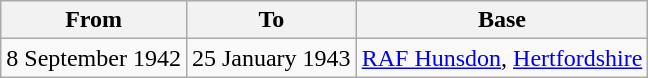<table class="wikitable">
<tr>
<th>From</th>
<th>To</th>
<th>Base</th>
</tr>
<tr>
<td>8 September 1942</td>
<td>25 January 1943</td>
<td><a href='#'>RAF Hunsdon</a>, <a href='#'>Hertfordshire</a></td>
</tr>
</table>
